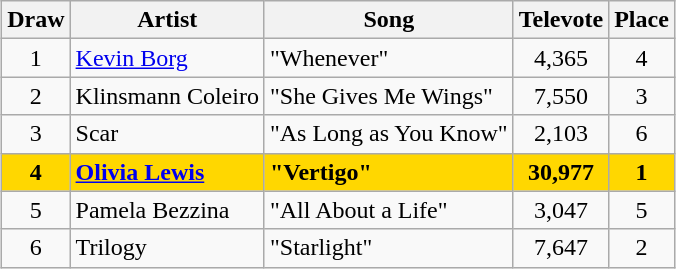<table class="sortable wikitable" style="margin: 1em auto 1em auto; text-align:center">
<tr>
<th>Draw</th>
<th>Artist</th>
<th>Song</th>
<th>Televote</th>
<th>Place</th>
</tr>
<tr>
<td>1</td>
<td align="left"><a href='#'>Kevin Borg</a></td>
<td align="left">"Whenever"</td>
<td>4,365</td>
<td>4</td>
</tr>
<tr>
<td>2</td>
<td align="left">Klinsmann Coleiro</td>
<td align="left">"She Gives Me Wings"</td>
<td>7,550</td>
<td>3</td>
</tr>
<tr>
<td>3</td>
<td align="left">Scar</td>
<td align="left">"As Long as You Know"</td>
<td>2,103</td>
<td>6</td>
</tr>
<tr style="font-weight:bold; background:gold;">
<td>4</td>
<td align="left"><a href='#'>Olivia Lewis</a></td>
<td align="left">"Vertigo"</td>
<td>30,977</td>
<td>1</td>
</tr>
<tr>
<td>5</td>
<td align="left">Pamela Bezzina</td>
<td align="left">"All About a Life"</td>
<td>3,047</td>
<td>5</td>
</tr>
<tr>
<td>6</td>
<td align="left">Trilogy</td>
<td align="left">"Starlight"</td>
<td>7,647</td>
<td>2</td>
</tr>
</table>
